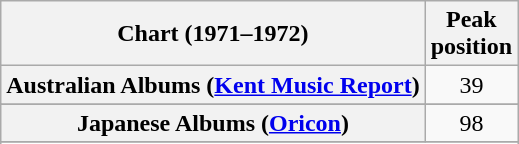<table class="wikitable sortable plainrowheaders">
<tr>
<th>Chart (1971–1972)</th>
<th>Peak<br>position</th>
</tr>
<tr>
<th scope="row">Australian Albums (<a href='#'>Kent Music Report</a>)</th>
<td align="center">39</td>
</tr>
<tr>
</tr>
<tr>
<th scope="row">Japanese Albums (<a href='#'>Oricon</a>)</th>
<td align="center">98</td>
</tr>
<tr>
</tr>
<tr>
</tr>
</table>
